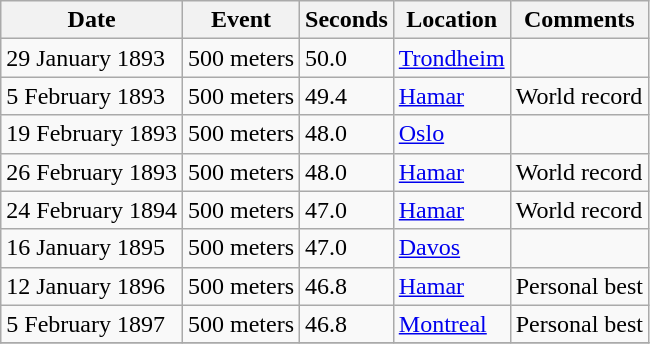<table class="wikitable">
<tr>
<th>Date</th>
<th>Event</th>
<th>Seconds</th>
<th>Location</th>
<th>Comments</th>
</tr>
<tr>
<td>29 January 1893</td>
<td>500 meters</td>
<td>50.0</td>
<td><a href='#'>Trondheim</a></td>
<td></td>
</tr>
<tr>
<td>5 February 1893</td>
<td>500 meters</td>
<td>49.4</td>
<td><a href='#'>Hamar</a></td>
<td>World record</td>
</tr>
<tr>
<td>19 February 1893</td>
<td>500 meters</td>
<td>48.0</td>
<td><a href='#'>Oslo</a></td>
<td></td>
</tr>
<tr>
<td>26 February 1893</td>
<td>500 meters</td>
<td>48.0</td>
<td><a href='#'>Hamar</a></td>
<td>World record </td>
</tr>
<tr>
<td>24 February 1894</td>
<td>500 meters</td>
<td>47.0</td>
<td><a href='#'>Hamar</a></td>
<td>World record </td>
</tr>
<tr>
<td>16 January 1895</td>
<td>500 meters</td>
<td>47.0</td>
<td><a href='#'>Davos</a></td>
<td></td>
</tr>
<tr>
<td>12 January 1896</td>
<td>500 meters</td>
<td>46.8</td>
<td><a href='#'>Hamar</a></td>
<td>Personal best</td>
</tr>
<tr>
<td>5 February 1897</td>
<td>500 meters</td>
<td>46.8</td>
<td><a href='#'>Montreal</a></td>
<td>Personal best</td>
</tr>
<tr>
</tr>
</table>
